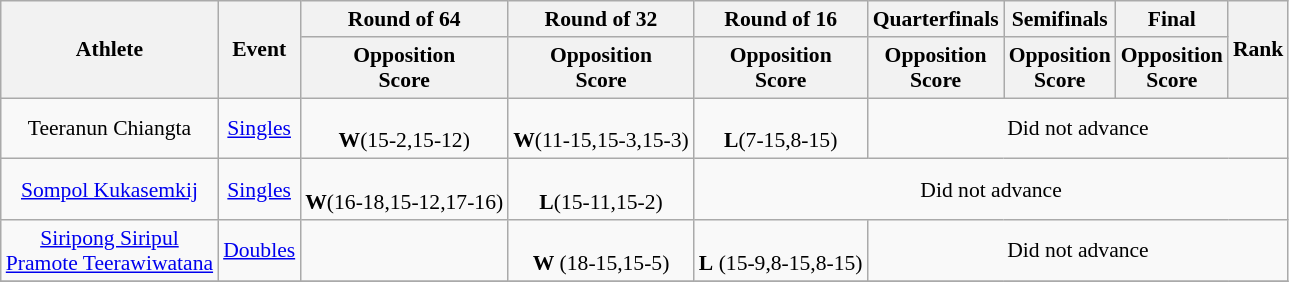<table class=wikitable style="font-size:90%">
<tr>
<th rowspan="2">Athlete</th>
<th rowspan="2">Event</th>
<th>Round of 64</th>
<th>Round of 32</th>
<th>Round of 16</th>
<th>Quarterfinals</th>
<th>Semifinals</th>
<th>Final</th>
<th rowspan="2">Rank</th>
</tr>
<tr>
<th>Opposition<br>Score</th>
<th>Opposition<br>Score</th>
<th>Opposition<br>Score</th>
<th>Opposition<br>Score</th>
<th>Opposition<br>Score</th>
<th>Opposition<br>Score</th>
</tr>
<tr align=center>
<td>Teeranun Chiangta</td>
<td><a href='#'>Singles</a></td>
<td><br><strong>W</strong>(15-2,15-12)</td>
<td><br><strong>W</strong>(11-15,15-3,15-3)</td>
<td><br><strong>L</strong>(7-15,8-15)</td>
<td colspan="4" align="center">Did not advance</td>
</tr>
<tr align=center>
<td><a href='#'>Sompol Kukasemkij</a></td>
<td><a href='#'>Singles</a></td>
<td><br><strong>W</strong>(16-18,15-12,17-16)</td>
<td><br><strong>L</strong>(15-11,15-2)</td>
<td colspan="5" align="center">Did not advance</td>
</tr>
<tr align=center>
<td><a href='#'>Siripong Siripul</a><br><a href='#'>Pramote Teerawiwatana</a></td>
<td><a href='#'>Doubles</a></td>
<td></td>
<td><br> <strong>W</strong> (18-15,15-5)</td>
<td><br> <strong>L</strong> (15-9,8-15,8-15)</td>
<td colspan=4 align="center">Did not advance</td>
</tr>
<tr>
</tr>
</table>
